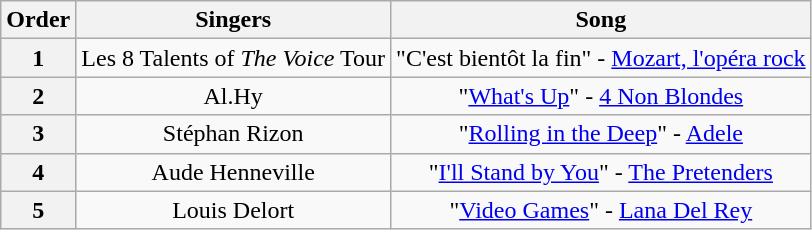<table class="wikitable sortable" style="text-align: center; width: auto;">
<tr>
<th>Order</th>
<th>Singers</th>
<th>Song</th>
</tr>
<tr>
<th>1</th>
<td>Les 8 Talents of <em>The Voice</em> Tour<br></td>
<td>"C'est bientôt la fin" - <a href='#'>Mozart, l'opéra rock</a></td>
</tr>
<tr>
<th>2</th>
<td>Al.Hy<br></td>
<td>"<a href='#'>What's Up</a>" - <a href='#'>4 Non Blondes</a></td>
</tr>
<tr>
<th>3</th>
<td>Stéphan Rizon<br></td>
<td>"<a href='#'>Rolling in the Deep</a>" - <a href='#'>Adele</a></td>
</tr>
<tr>
<th>4</th>
<td>Aude Henneville<br></td>
<td>"<a href='#'>I'll Stand by You</a>" - <a href='#'>The Pretenders</a></td>
</tr>
<tr>
<th>5</th>
<td>Louis Delort<br></td>
<td>"<a href='#'>Video Games</a>" - <a href='#'>Lana Del Rey</a></td>
</tr>
</table>
